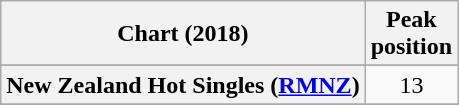<table class="wikitable sortable plainrowheaders" style="text-align:center">
<tr>
<th scope="col">Chart (2018)</th>
<th scope="col">Peak<br> position</th>
</tr>
<tr>
</tr>
<tr>
<th scope="row">New Zealand Hot Singles (<a href='#'>RMNZ</a>)</th>
<td>13</td>
</tr>
<tr>
</tr>
<tr>
</tr>
<tr>
</tr>
</table>
